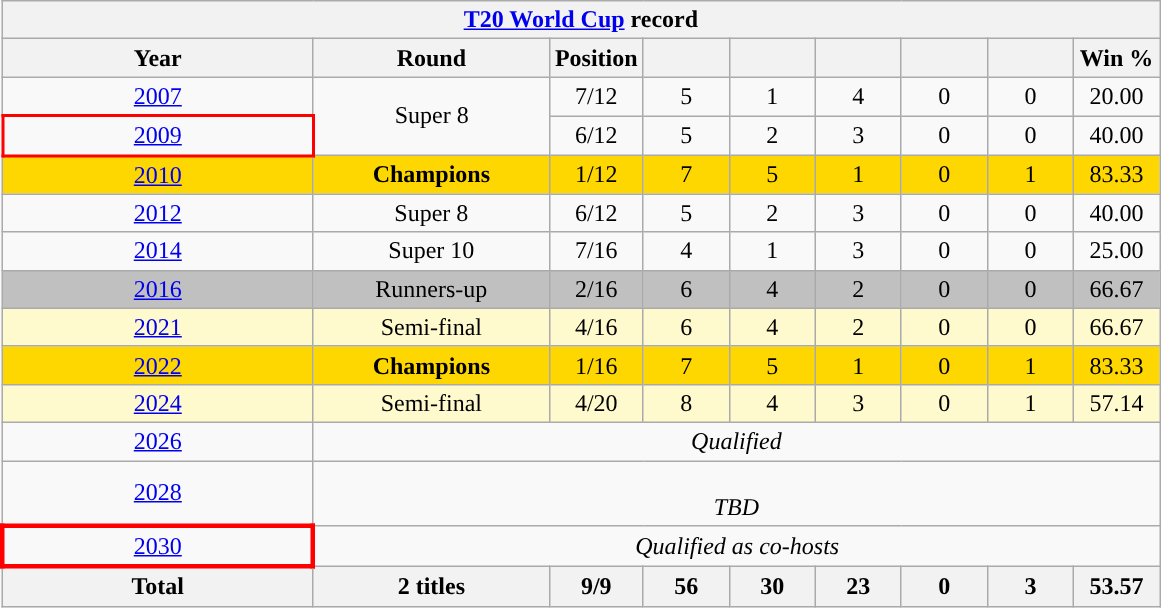<table class="wikitable" style="text-align:center">
<tr>
<th colspan=9><a href='#'>T20 World Cup</a> record</th>
</tr>
<tr>
<th width=200>Year</th>
<th width=150>Round</th>
<th width=50>Position</th>
<th width=50></th>
<th width=50></th>
<th width=50></th>
<th width=50></th>
<th width=50></th>
<th width=50>Win %</th>
</tr>
<tr>
<td> <a href='#'>2007</a></td>
<td rowspan=2>Super 8</td>
<td>7/12</td>
<td>5</td>
<td>1</td>
<td>4</td>
<td>0</td>
<td>0</td>
<td>20.00</td>
</tr>
<tr>
<td style="border:2px solid red">  <a href='#'>2009</a></td>
<td>6/12</td>
<td>5</td>
<td>2</td>
<td>3</td>
<td>0</td>
<td>0</td>
<td>40.00</td>
</tr>
<tr style="background:Gold">
<td> <a href='#'>2010</a></td>
<td><strong>Champions</strong></td>
<td>1/12</td>
<td>7</td>
<td>5</td>
<td>1</td>
<td>0</td>
<td>1</td>
<td>83.33</td>
</tr>
<tr>
<td> <a href='#'>2012</a></td>
<td>Super 8</td>
<td>6/12</td>
<td>5</td>
<td>2</td>
<td>3</td>
<td>0</td>
<td>0</td>
<td>40.00</td>
</tr>
<tr>
<td> <a href='#'>2014</a></td>
<td>Super 10</td>
<td>7/16</td>
<td>4</td>
<td>1</td>
<td>3</td>
<td>0</td>
<td>0</td>
<td>25.00</td>
</tr>
<tr style="background:silver">
<td> <a href='#'>2016</a></td>
<td>Runners-up</td>
<td>2/16</td>
<td>6</td>
<td>4</td>
<td>2</td>
<td>0</td>
<td>0</td>
<td>66.67</td>
</tr>
<tr style="background:LemonChiffon">
<td>  <a href='#'>2021</a></td>
<td>Semi-final</td>
<td>4/16</td>
<td>6</td>
<td>4</td>
<td>2</td>
<td>0</td>
<td>0</td>
<td>66.67</td>
</tr>
<tr style="background:Gold">
<td> <a href='#'>2022</a></td>
<td><strong>Champions</strong></td>
<td>1/16</td>
<td>7</td>
<td>5</td>
<td>1</td>
<td>0</td>
<td>1</td>
<td>83.33</td>
</tr>
<tr style="background:LemonChiffon">
<td> <a href='#'>2024</a></td>
<td>Semi-final</td>
<td>4/20</td>
<td>8</td>
<td>4</td>
<td>3</td>
<td>0</td>
<td>1</td>
<td>57.14</td>
</tr>
<tr>
<td>  <a href='#'>2026</a></td>
<td colspan="9"><em>Qualified</em></td>
</tr>
<tr>
<td>  <a href='#'>2028</a></td>
<td colspan="9"><br><em>TBD</em></td>
</tr>
<tr>
<td style="border: 3px solid red">    <a href='#'>2030</a></td>
<td colspan='9'><em>Qualified as co-hosts</em></td>
</tr>
<tr>
<th>Total</th>
<th>2 titles</th>
<th>9/9</th>
<th>56</th>
<th>30</th>
<th>23</th>
<th>0</th>
<th>3</th>
<th>53.57</th>
</tr>
</table>
